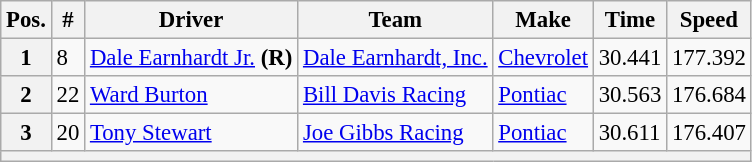<table class="wikitable" style="font-size:95%">
<tr>
<th>Pos.</th>
<th>#</th>
<th>Driver</th>
<th>Team</th>
<th>Make</th>
<th>Time</th>
<th>Speed</th>
</tr>
<tr>
<th>1</th>
<td>8</td>
<td><a href='#'>Dale Earnhardt Jr.</a> <strong>(R)</strong></td>
<td><a href='#'>Dale Earnhardt, Inc.</a></td>
<td><a href='#'>Chevrolet</a></td>
<td>30.441</td>
<td>177.392</td>
</tr>
<tr>
<th>2</th>
<td>22</td>
<td><a href='#'>Ward Burton</a></td>
<td><a href='#'>Bill Davis Racing</a></td>
<td><a href='#'>Pontiac</a></td>
<td>30.563</td>
<td>176.684</td>
</tr>
<tr>
<th>3</th>
<td>20</td>
<td><a href='#'>Tony Stewart</a></td>
<td><a href='#'>Joe Gibbs Racing</a></td>
<td><a href='#'>Pontiac</a></td>
<td>30.611</td>
<td>176.407</td>
</tr>
<tr>
<th colspan="7"></th>
</tr>
</table>
